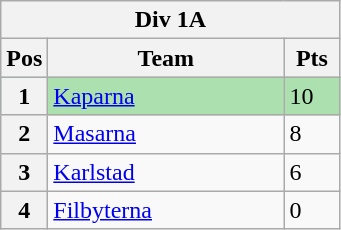<table class="wikitable">
<tr>
<th colspan="3">Div 1A</th>
</tr>
<tr>
<th width=20>Pos</th>
<th width=150>Team</th>
<th width=30>Pts</th>
</tr>
<tr style="background:#ACE1AF;">
<th>1</th>
<td><a href='#'>Kaparna</a></td>
<td>10</td>
</tr>
<tr>
<th>2</th>
<td><a href='#'>Masarna</a></td>
<td>8</td>
</tr>
<tr>
<th>3</th>
<td><a href='#'>Karlstad</a></td>
<td>6</td>
</tr>
<tr>
<th>4</th>
<td><a href='#'>Filbyterna</a></td>
<td>0</td>
</tr>
</table>
